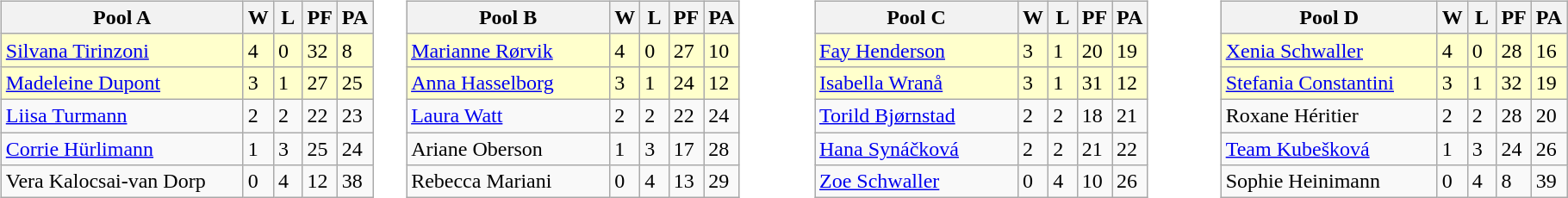<table table>
<tr>
<td valign=top width=10%><br><table class=wikitable>
<tr>
<th width=180>Pool A</th>
<th width=15>W</th>
<th width=15>L</th>
<th width=15>PF</th>
<th width=15>PA</th>
</tr>
<tr bgcolor=#ffffcc>
<td> <a href='#'>Silvana Tirinzoni</a></td>
<td>4</td>
<td>0</td>
<td>32</td>
<td>8</td>
</tr>
<tr bgcolor=#ffffcc>
<td> <a href='#'>Madeleine Dupont</a></td>
<td>3</td>
<td>1</td>
<td>27</td>
<td>25</td>
</tr>
<tr>
<td> <a href='#'>Liisa Turmann</a></td>
<td>2</td>
<td>2</td>
<td>22</td>
<td>23</td>
</tr>
<tr>
<td> <a href='#'>Corrie Hürlimann</a></td>
<td>1</td>
<td>3</td>
<td>25</td>
<td>24</td>
</tr>
<tr>
<td> Vera Kalocsai-van Dorp</td>
<td>0</td>
<td>4</td>
<td>12</td>
<td>38</td>
</tr>
</table>
</td>
<td valign=top width=10%><br><table class=wikitable>
<tr>
<th width=150>Pool B</th>
<th width=15>W</th>
<th width=15>L</th>
<th width=15>PF</th>
<th width=15>PA</th>
</tr>
<tr bgcolor=#ffffcc>
<td> <a href='#'>Marianne Rørvik</a></td>
<td>4</td>
<td>0</td>
<td>27</td>
<td>10</td>
</tr>
<tr bgcolor=#ffffcc>
<td> <a href='#'>Anna Hasselborg</a></td>
<td>3</td>
<td>1</td>
<td>24</td>
<td>12</td>
</tr>
<tr>
<td> <a href='#'>Laura Watt</a></td>
<td>2</td>
<td>2</td>
<td>22</td>
<td>24</td>
</tr>
<tr>
<td> Ariane Oberson</td>
<td>1</td>
<td>3</td>
<td>17</td>
<td>28</td>
</tr>
<tr>
<td> Rebecca Mariani</td>
<td>0</td>
<td>4</td>
<td>13</td>
<td>29</td>
</tr>
</table>
</td>
<td valign=top width=10%><br><table class=wikitable>
<tr>
<th width=150>Pool C</th>
<th width=15>W</th>
<th width=15>L</th>
<th width=15>PF</th>
<th width=15>PA</th>
</tr>
<tr bgcolor=#ffffcc>
<td> <a href='#'>Fay Henderson</a></td>
<td>3</td>
<td>1</td>
<td>20</td>
<td>19</td>
</tr>
<tr bgcolor=#ffffcc>
<td> <a href='#'>Isabella Wranå</a></td>
<td>3</td>
<td>1</td>
<td>31</td>
<td>12</td>
</tr>
<tr>
<td> <a href='#'>Torild Bjørnstad</a></td>
<td>2</td>
<td>2</td>
<td>18</td>
<td>21</td>
</tr>
<tr>
<td> <a href='#'>Hana Synáčková</a></td>
<td>2</td>
<td>2</td>
<td>21</td>
<td>22</td>
</tr>
<tr>
<td> <a href='#'>Zoe Schwaller</a></td>
<td>0</td>
<td>4</td>
<td>10</td>
<td>26</td>
</tr>
</table>
</td>
<td valign=top width=10%><br><table class=wikitable>
<tr>
<th width=160>Pool D</th>
<th width=15>W</th>
<th width=15>L</th>
<th width=15>PF</th>
<th width=15>PA</th>
</tr>
<tr bgcolor=#ffffcc>
<td> <a href='#'>Xenia Schwaller</a></td>
<td>4</td>
<td>0</td>
<td>28</td>
<td>16</td>
</tr>
<tr bgcolor=#ffffcc>
<td> <a href='#'>Stefania Constantini</a></td>
<td>3</td>
<td>1</td>
<td>32</td>
<td>19</td>
</tr>
<tr>
<td> Roxane Héritier</td>
<td>2</td>
<td>2</td>
<td>28</td>
<td>20</td>
</tr>
<tr>
<td> <a href='#'>Team Kubešková</a></td>
<td>1</td>
<td>3</td>
<td>24</td>
<td>26</td>
</tr>
<tr>
<td> Sophie Heinimann</td>
<td>0</td>
<td>4</td>
<td>8</td>
<td>39</td>
</tr>
</table>
</td>
</tr>
</table>
